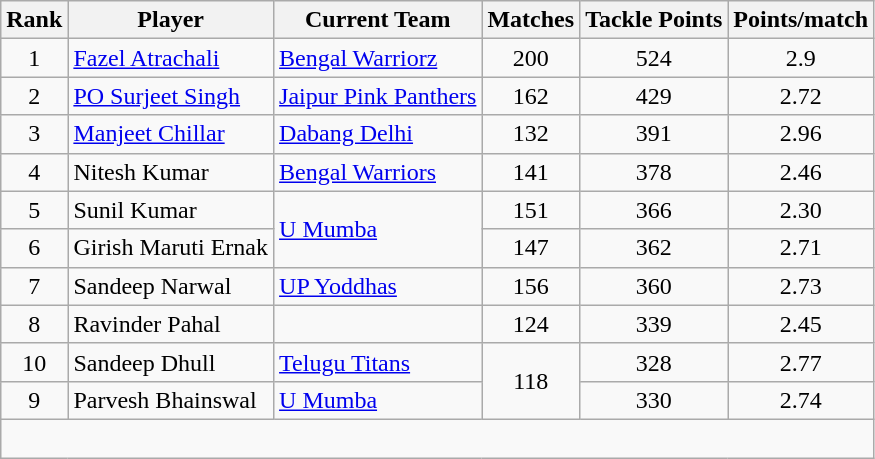<table class="wikitable" style="text-align: center">
<tr>
<th>Rank</th>
<th class="unsortable">Player</th>
<th>Current Team</th>
<th>Matches</th>
<th>Tackle Points</th>
<th>Points/match</th>
</tr>
<tr>
<td>1</td>
<td style="text-align:left"> <a href='#'>Fazel Atrachali</a></td>
<td style="text-align:left"><a href='#'>Bengal Warriorz</a></td>
<td>200</td>
<td>524</td>
<td>2.9</td>
</tr>
<tr>
<td>2</td>
<td style="text-align:left"> <a href='#'>PO Surjeet Singh</a></td>
<td style="text-align:left"><a href='#'>Jaipur Pink Panthers</a></td>
<td>162</td>
<td>429</td>
<td>2.72</td>
</tr>
<tr>
<td>3</td>
<td style="text-align:left"> <a href='#'>Manjeet Chillar</a></td>
<td style="text-align:left"><a href='#'>Dabang Delhi</a></td>
<td>132</td>
<td>391</td>
<td>2.96</td>
</tr>
<tr>
<td>4</td>
<td style="text-align:left">  Nitesh Kumar</td>
<td style="text-align:left"><a href='#'>Bengal Warriors</a></td>
<td>141</td>
<td>378</td>
<td>2.46</td>
</tr>
<tr>
<td>5</td>
<td style="text-align:left"> Sunil Kumar</td>
<td style="text-align:left" rowspan=2><a href='#'>U Mumba</a></td>
<td>151</td>
<td>366</td>
<td>2.30</td>
</tr>
<tr>
<td>6</td>
<td style="text-align:left"> Girish Maruti Ernak</td>
<td>147</td>
<td>362</td>
<td>2.71</td>
</tr>
<tr>
<td>7</td>
<td style="text-align:left"> Sandeep Narwal</td>
<td style="text-align:left"><a href='#'>UP Yoddhas</a></td>
<td>156</td>
<td>360</td>
<td>2.73</td>
</tr>
<tr>
<td>8</td>
<td style="text-align:left"> Ravinder Pahal</td>
<td style="text-align:left"></td>
<td>124</td>
<td>339</td>
<td>2.45</td>
</tr>
<tr>
<td>10</td>
<td style="text-align:left"> Sandeep Dhull</td>
<td style="text-align:left"><a href='#'>Telugu Titans</a></td>
<td rowspan=2>118</td>
<td>328</td>
<td>2.77</td>
</tr>
<tr>
<td>9</td>
<td style="text-align:left"> Parvesh Bhainswal</td>
<td style="text-align:left"><a href='#'>U Mumba</a></td>
<td>330</td>
<td>2.74</td>
</tr>
<tr>
<td colspan="6"><br></td>
</tr>
</table>
